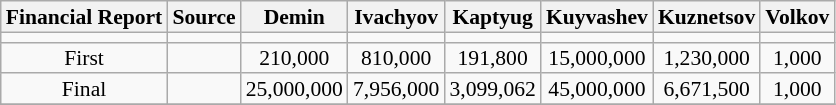<table class="wikitable" style="text-align:center; font-size:90%; line-height:14px">
<tr>
<th>Financial Report</th>
<th>Source</th>
<th>Demin</th>
<th>Ivachyov</th>
<th>Kaptyug</th>
<th>Kuyvashev</th>
<th>Kuznetsov</th>
<th>Volkov</th>
</tr>
<tr>
<td></td>
<td></td>
<td bgcolor=></td>
<td bgcolor=></td>
<td bgcolor=></td>
<td bgcolor=></td>
<td bgcolor=></td>
<td bgcolor=></td>
</tr>
<tr align=center>
<td>First</td>
<td></td>
<td>210,000</td>
<td>810,000</td>
<td>191,800</td>
<td>15,000,000</td>
<td>1,230,000</td>
<td>1,000</td>
</tr>
<tr>
<td>Final</td>
<td></td>
<td>25,000,000</td>
<td>7,956,000</td>
<td>3,099,062</td>
<td>45,000,000</td>
<td>6,671,500</td>
<td>1,000</td>
</tr>
<tr>
</tr>
</table>
